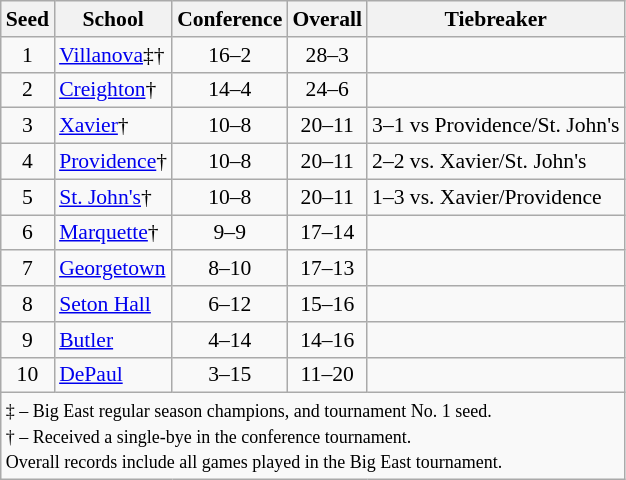<table class="wikitable" style="white-space:nowrap; font-size:90%;text-align:center">
<tr>
<th>Seed</th>
<th>School</th>
<th>Conference</th>
<th>Overall</th>
<th>Tiebreaker</th>
</tr>
<tr>
<td>1</td>
<td align=left><a href='#'>Villanova</a>‡†</td>
<td>16–2</td>
<td>28–3</td>
<td></td>
</tr>
<tr>
<td>2</td>
<td align=left><a href='#'>Creighton</a>†</td>
<td>14–4</td>
<td>24–6</td>
<td></td>
</tr>
<tr>
<td>3</td>
<td align=left><a href='#'>Xavier</a>†</td>
<td>10–8</td>
<td>20–11</td>
<td align=left>3–1 vs Providence/St. John's</td>
</tr>
<tr>
<td>4</td>
<td align=left><a href='#'>Providence</a>†</td>
<td>10–8</td>
<td>20–11</td>
<td align=left>2–2 vs. Xavier/St. John's</td>
</tr>
<tr>
<td>5</td>
<td align=left><a href='#'>St. John's</a>†</td>
<td>10–8</td>
<td>20–11</td>
<td align=left>1–3 vs. Xavier/Providence</td>
</tr>
<tr>
<td>6</td>
<td align=left><a href='#'>Marquette</a>†</td>
<td>9–9</td>
<td>17–14</td>
<td></td>
</tr>
<tr>
<td>7</td>
<td align=left><a href='#'>Georgetown</a></td>
<td>8–10</td>
<td>17–13</td>
<td></td>
</tr>
<tr>
<td>8</td>
<td align=left><a href='#'>Seton Hall</a></td>
<td>6–12</td>
<td>15–16</td>
<td></td>
</tr>
<tr>
<td>9</td>
<td align=left><a href='#'>Butler</a></td>
<td>4–14</td>
<td>14–16</td>
<td></td>
</tr>
<tr>
<td>10</td>
<td align=left><a href='#'>DePaul</a></td>
<td>3–15</td>
<td>11–20</td>
<td></td>
</tr>
<tr>
<td colspan=5 align=left><small>‡ – Big East regular season champions, and tournament No. 1 seed.<br>† – Received a single-bye in the conference tournament.<br>Overall records include all games played in the Big East tournament.</small></td>
</tr>
</table>
